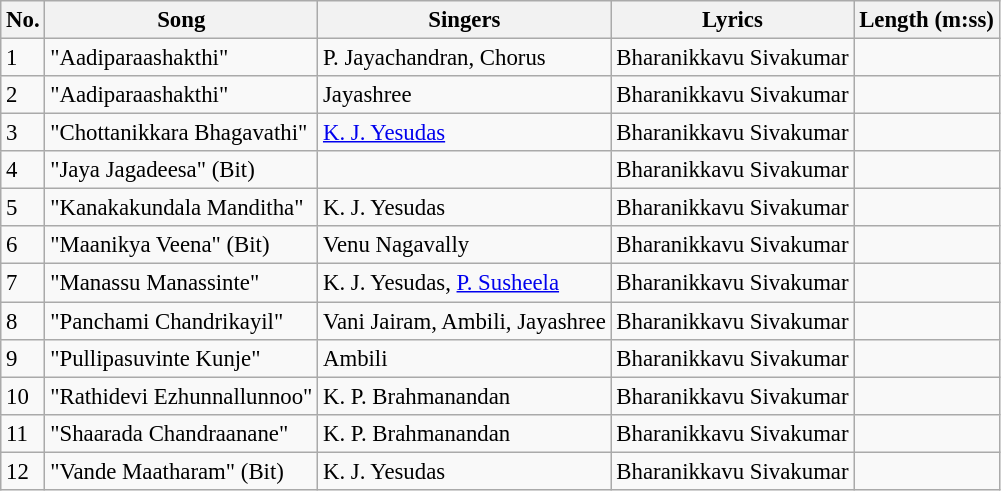<table class="wikitable" style="font-size:95%;">
<tr>
<th>No.</th>
<th>Song</th>
<th>Singers</th>
<th>Lyrics</th>
<th>Length (m:ss)</th>
</tr>
<tr>
<td>1</td>
<td>"Aadiparaashakthi"</td>
<td>P. Jayachandran, Chorus</td>
<td>Bharanikkavu Sivakumar</td>
<td></td>
</tr>
<tr>
<td>2</td>
<td>"Aadiparaashakthi"</td>
<td>Jayashree</td>
<td>Bharanikkavu Sivakumar</td>
<td></td>
</tr>
<tr>
<td>3</td>
<td>"Chottanikkara Bhagavathi"</td>
<td><a href='#'>K. J. Yesudas</a></td>
<td>Bharanikkavu Sivakumar</td>
<td></td>
</tr>
<tr>
<td>4</td>
<td>"Jaya Jagadeesa" (Bit)</td>
<td></td>
<td>Bharanikkavu Sivakumar</td>
<td></td>
</tr>
<tr>
<td>5</td>
<td>"Kanakakundala Manditha"</td>
<td>K. J. Yesudas</td>
<td>Bharanikkavu Sivakumar</td>
<td></td>
</tr>
<tr>
<td>6</td>
<td>"Maanikya Veena" (Bit)</td>
<td>Venu Nagavally</td>
<td>Bharanikkavu Sivakumar</td>
<td></td>
</tr>
<tr>
<td>7</td>
<td>"Manassu Manassinte"</td>
<td>K. J. Yesudas, <a href='#'>P. Susheela</a></td>
<td>Bharanikkavu Sivakumar</td>
<td></td>
</tr>
<tr>
<td>8</td>
<td>"Panchami Chandrikayil"</td>
<td>Vani Jairam, Ambili, Jayashree</td>
<td>Bharanikkavu Sivakumar</td>
<td></td>
</tr>
<tr>
<td>9</td>
<td>"Pullipasuvinte Kunje"</td>
<td>Ambili</td>
<td>Bharanikkavu Sivakumar</td>
<td></td>
</tr>
<tr>
<td>10</td>
<td>"Rathidevi Ezhunnallunnoo"</td>
<td>K. P. Brahmanandan</td>
<td>Bharanikkavu Sivakumar</td>
<td></td>
</tr>
<tr>
<td>11</td>
<td>"Shaarada Chandraanane"</td>
<td>K. P. Brahmanandan</td>
<td>Bharanikkavu Sivakumar</td>
<td></td>
</tr>
<tr>
<td>12</td>
<td>"Vande Maatharam" (Bit)</td>
<td>K. J. Yesudas</td>
<td>Bharanikkavu Sivakumar</td>
<td></td>
</tr>
</table>
